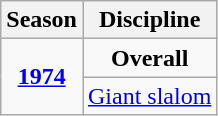<table class="wikitable" style="text-align:center">
<tr>
<th>Season</th>
<th>Discipline</th>
</tr>
<tr>
<td rowspan=2><strong><a href='#'>1974</a></strong></td>
<td><strong>Overall</strong></td>
</tr>
<tr>
<td><a href='#'>Giant slalom</a></td>
</tr>
</table>
